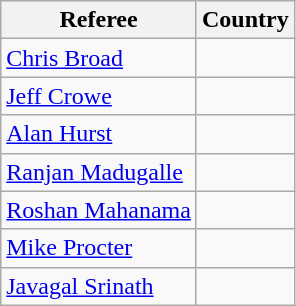<table class="wikitable">
<tr>
<th>Referee</th>
<th>Country</th>
</tr>
<tr>
<td><a href='#'>Chris Broad</a></td>
<td></td>
</tr>
<tr>
<td><a href='#'>Jeff Crowe</a></td>
<td></td>
</tr>
<tr>
<td><a href='#'>Alan Hurst</a></td>
<td></td>
</tr>
<tr>
<td><a href='#'>Ranjan Madugalle</a></td>
<td></td>
</tr>
<tr>
<td><a href='#'>Roshan Mahanama</a></td>
<td></td>
</tr>
<tr>
<td><a href='#'>Mike Procter</a></td>
<td></td>
</tr>
<tr>
<td><a href='#'>Javagal Srinath</a></td>
<td></td>
</tr>
</table>
